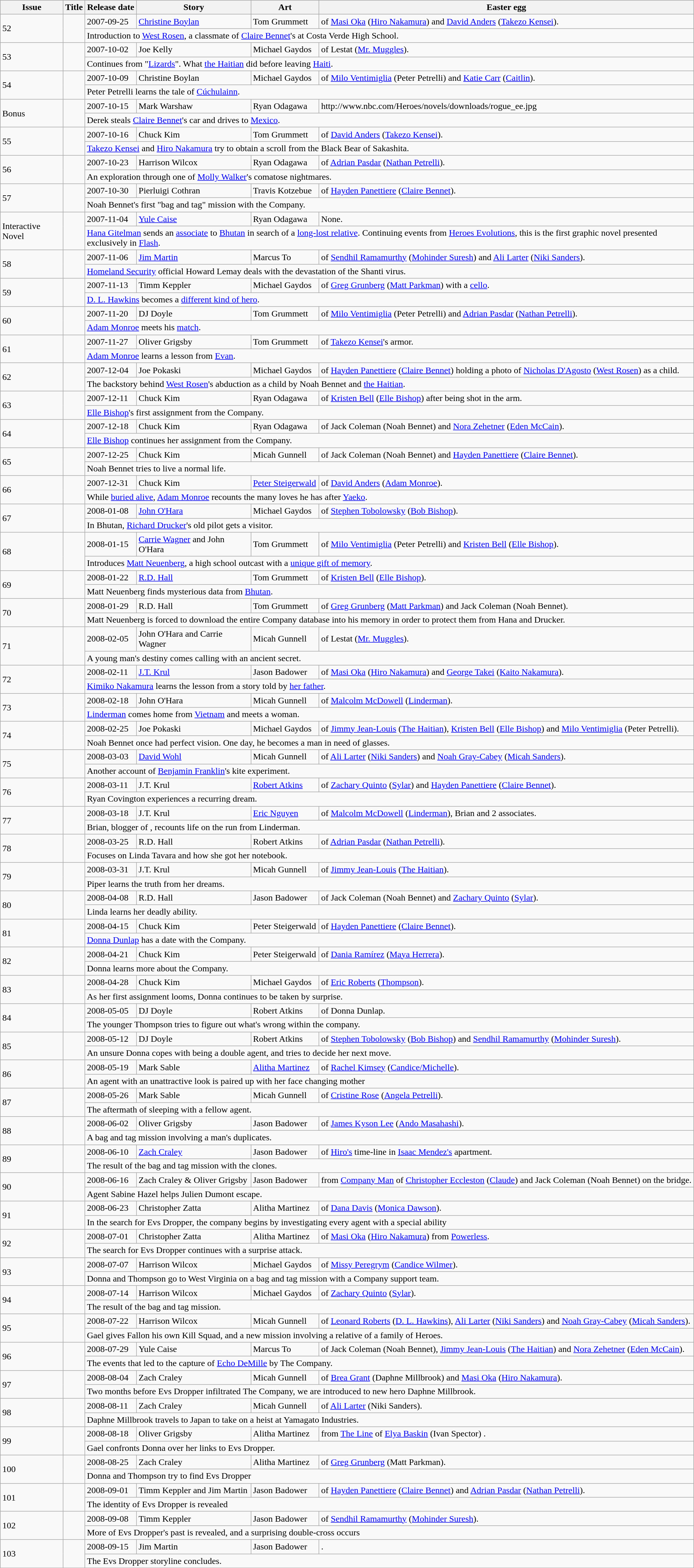<table class="wikitable">
<tr>
<th>Issue</th>
<th>Title</th>
<th>Release date</th>
<th>Story</th>
<th>Art</th>
<th>Easter egg</th>
</tr>
<tr>
<td rowspan="2">52</td>
<td rowspan="2"><strong> </strong></td>
<td>2007-09-25</td>
<td><a href='#'>Christine Boylan</a></td>
<td>Tom Grummett</td>
<td> of <a href='#'>Masi Oka</a> (<a href='#'>Hiro Nakamura</a>) and <a href='#'>David Anders</a> (<a href='#'>Takezo Kensei</a>).</td>
</tr>
<tr>
<td colspan="4">Introduction to <a href='#'>West Rosen</a>, a classmate of <a href='#'>Claire Bennet</a>'s at Costa Verde High School.</td>
</tr>
<tr>
<td rowspan="2">53</td>
<td rowspan="2"><strong> </strong></td>
<td>2007-10-02</td>
<td>Joe Kelly</td>
<td>Michael Gaydos</td>
<td> of Lestat (<a href='#'>Mr. Muggles</a>).</td>
</tr>
<tr>
<td colspan="4">Continues from "<a href='#'>Lizards</a>". What <a href='#'>the Haitian</a> did before leaving <a href='#'>Haiti</a>.</td>
</tr>
<tr>
<td rowspan="2">54</td>
<td rowspan="2"><strong> </strong></td>
<td>2007-10-09</td>
<td>Christine Boylan</td>
<td>Michael Gaydos</td>
<td> of <a href='#'>Milo Ventimiglia</a> (Peter Petrelli) and <a href='#'>Katie Carr</a> (<a href='#'>Caitlin</a>).</td>
</tr>
<tr>
<td colspan="4">Peter Petrelli learns the tale of <a href='#'>Cúchulainn</a>.</td>
</tr>
<tr>
<td rowspan="2">Bonus</td>
<td rowspan="2"><strong> </strong></td>
<td>2007-10-15</td>
<td>Mark Warshaw</td>
<td>Ryan Odagawa</td>
<td>http://www.nbc.com/Heroes/novels/downloads/rogue_ee.jpg</td>
</tr>
<tr>
<td colspan="4">Derek steals <a href='#'>Claire Bennet</a>'s car and drives to <a href='#'>Mexico</a>.</td>
</tr>
<tr>
<td rowspan="2">55</td>
<td rowspan="2"><strong> </strong></td>
<td>2007-10-16</td>
<td>Chuck Kim</td>
<td>Tom Grummett</td>
<td> of <a href='#'>David Anders</a> (<a href='#'>Takezo Kensei</a>).</td>
</tr>
<tr>
<td colspan="4"><a href='#'>Takezo Kensei</a> and <a href='#'>Hiro Nakamura</a> try to obtain a scroll from the Black Bear of Sakashita.</td>
</tr>
<tr>
<td rowspan="2">56</td>
<td rowspan="2"><strong> </strong></td>
<td>2007-10-23</td>
<td>Harrison Wilcox</td>
<td>Ryan Odagawa</td>
<td> of <a href='#'>Adrian Pasdar</a> (<a href='#'>Nathan Petrelli</a>).</td>
</tr>
<tr>
<td colspan="4">An exploration through one of <a href='#'>Molly Walker</a>'s comatose nightmares.</td>
</tr>
<tr>
<td rowspan="2">57</td>
<td rowspan="2"><strong> </strong></td>
<td>2007-10-30</td>
<td>Pierluigi Cothran</td>
<td>Travis Kotzebue</td>
<td> of <a href='#'>Hayden Panettiere</a> (<a href='#'>Claire Bennet</a>).</td>
</tr>
<tr>
<td colspan="4">Noah Bennet's first "bag and tag" mission with the Company.</td>
</tr>
<tr>
<td rowspan="2">Interactive Novel</td>
<td rowspan="2"><strong></strong></td>
<td>2007-11-04</td>
<td><a href='#'>Yule Caise</a></td>
<td>Ryan Odagawa</td>
<td>None.</td>
</tr>
<tr>
<td colspan="4"><a href='#'>Hana Gitelman</a> sends an <a href='#'>associate</a> to <a href='#'>Bhutan</a> in search of a <a href='#'>long-lost relative</a>. Continuing events from <a href='#'>Heroes Evolutions</a>, this is the first graphic novel presented exclusively in <a href='#'>Flash</a>.</td>
</tr>
<tr>
<td rowspan="2">58</td>
<td rowspan="2"><strong> </strong></td>
<td>2007-11-06</td>
<td><a href='#'>Jim Martin</a></td>
<td>Marcus To</td>
<td> of <a href='#'>Sendhil Ramamurthy</a> (<a href='#'>Mohinder Suresh</a>) and <a href='#'>Ali Larter</a> (<a href='#'>Niki Sanders</a>).</td>
</tr>
<tr>
<td colspan="4"><a href='#'>Homeland Security</a> official Howard Lemay deals with the devastation of the Shanti virus.</td>
</tr>
<tr>
<td rowspan="2">59</td>
<td rowspan="2"><strong> </strong></td>
<td>2007-11-13</td>
<td>Timm Keppler</td>
<td>Michael Gaydos</td>
<td> of <a href='#'>Greg Grunberg</a> (<a href='#'>Matt Parkman</a>) with a <a href='#'>cello</a>.</td>
</tr>
<tr>
<td colspan="4"><a href='#'>D. L. Hawkins</a> becomes a <a href='#'>different kind of hero</a>.</td>
</tr>
<tr>
<td rowspan="2">60</td>
<td rowspan="2"><strong> </strong></td>
<td>2007-11-20</td>
<td>DJ Doyle</td>
<td>Tom Grummett</td>
<td> of <a href='#'>Milo Ventimiglia</a> (Peter Petrelli) and <a href='#'>Adrian Pasdar</a> (<a href='#'>Nathan Petrelli</a>).</td>
</tr>
<tr>
<td colspan="4"><a href='#'>Adam Monroe</a> meets his <a href='#'>match</a>.</td>
</tr>
<tr>
<td rowspan="2">61</td>
<td rowspan="2"><strong> </strong></td>
<td>2007-11-27</td>
<td>Oliver Grigsby</td>
<td>Tom Grummett</td>
<td> of <a href='#'>Takezo Kensei</a>'s armor.</td>
</tr>
<tr>
<td colspan="4"><a href='#'>Adam Monroe</a> learns a lesson from <a href='#'>Evan</a>.</td>
</tr>
<tr>
<td rowspan="2">62</td>
<td rowspan="2"><strong> </strong></td>
<td>2007-12-04</td>
<td>Joe Pokaski</td>
<td>Michael Gaydos</td>
<td> of <a href='#'>Hayden Panettiere</a> (<a href='#'>Claire Bennet</a>) holding a photo of <a href='#'>Nicholas D'Agosto</a> (<a href='#'>West Rosen</a>) as a child.</td>
</tr>
<tr>
<td colspan="4">The backstory behind <a href='#'>West Rosen</a>'s abduction as a child by Noah Bennet and <a href='#'>the Haitian</a>.</td>
</tr>
<tr>
<td rowspan="2">63</td>
<td rowspan="2"><strong> </strong></td>
<td>2007-12-11</td>
<td>Chuck Kim</td>
<td>Ryan Odagawa</td>
<td> of <a href='#'>Kristen Bell</a> (<a href='#'>Elle Bishop</a>) after being shot in the arm.</td>
</tr>
<tr>
<td colspan="4"><a href='#'>Elle Bishop</a>'s first assignment from the Company.</td>
</tr>
<tr>
<td rowspan="2">64</td>
<td rowspan="2"><strong> </strong></td>
<td>2007-12-18</td>
<td>Chuck Kim</td>
<td>Ryan Odagawa</td>
<td> of Jack Coleman (Noah Bennet) and <a href='#'>Nora Zehetner</a> (<a href='#'>Eden McCain</a>).</td>
</tr>
<tr>
<td colspan="4"><a href='#'>Elle Bishop</a> continues her assignment from the Company.</td>
</tr>
<tr>
<td rowspan="2">65</td>
<td rowspan="2"><strong> </strong></td>
<td>2007-12-25</td>
<td>Chuck Kim</td>
<td>Micah Gunnell</td>
<td> of Jack Coleman (Noah Bennet) and <a href='#'>Hayden Panettiere</a> (<a href='#'>Claire Bennet</a>).</td>
</tr>
<tr>
<td colspan="4">Noah Bennet tries to live a normal life.</td>
</tr>
<tr>
<td rowspan="2">66</td>
<td rowspan="2"><strong> </strong></td>
<td>2007-12-31</td>
<td>Chuck Kim</td>
<td><a href='#'>Peter Steigerwald</a></td>
<td> of <a href='#'>David Anders</a> (<a href='#'>Adam Monroe</a>).</td>
</tr>
<tr>
<td colspan="4">While <a href='#'>buried alive</a>, <a href='#'>Adam Monroe</a> recounts the many loves he has after <a href='#'>Yaeko</a>.</td>
</tr>
<tr>
<td rowspan="2">67</td>
<td rowspan="2"><strong> </strong></td>
<td>2008-01-08</td>
<td><a href='#'>John O'Hara</a></td>
<td>Michael Gaydos</td>
<td> of <a href='#'>Stephen Tobolowsky</a> (<a href='#'>Bob Bishop</a>).</td>
</tr>
<tr>
<td colspan="4">In Bhutan, <a href='#'>Richard Drucker</a>'s old pilot gets a visitor.</td>
</tr>
<tr>
<td rowspan="2">68</td>
<td rowspan="2"><strong> </strong></td>
<td>2008-01-15</td>
<td><a href='#'>Carrie Wagner</a> and John O'Hara</td>
<td>Tom Grummett</td>
<td> of <a href='#'>Milo Ventimiglia</a> (Peter Petrelli) and <a href='#'>Kristen Bell</a> (<a href='#'>Elle Bishop</a>).</td>
</tr>
<tr>
<td colspan="4">Introduces <a href='#'>Matt Neuenberg</a>, a high school outcast with a <a href='#'>unique gift of memory</a>.</td>
</tr>
<tr>
<td rowspan="2">69</td>
<td rowspan="2"><strong> </strong></td>
<td>2008-01-22</td>
<td><a href='#'>R.D. Hall</a></td>
<td>Tom Grummett</td>
<td> of <a href='#'>Kristen Bell</a> (<a href='#'>Elle Bishop</a>).</td>
</tr>
<tr>
<td colspan="4">Matt Neuenberg finds mysterious data from <a href='#'>Bhutan</a>.</td>
</tr>
<tr>
<td rowspan="2">70</td>
<td rowspan="2"><strong> </strong></td>
<td>2008-01-29</td>
<td>R.D. Hall</td>
<td>Tom Grummett</td>
<td> of <a href='#'>Greg Grunberg</a> (<a href='#'>Matt Parkman</a>) and Jack Coleman (Noah Bennet).</td>
</tr>
<tr>
<td colspan="4">Matt Neuenberg is forced to download the entire Company database into his memory in order to protect them from Hana and Drucker.</td>
</tr>
<tr>
<td rowspan="2">71</td>
<td rowspan="2"><strong> </strong></td>
<td>2008-02-05</td>
<td>John O'Hara and Carrie Wagner</td>
<td>Micah Gunnell</td>
<td> of Lestat (<a href='#'>Mr. Muggles</a>).</td>
</tr>
<tr>
<td colspan="4">A young man's destiny comes calling with an ancient secret.</td>
</tr>
<tr>
<td rowspan="2">72</td>
<td rowspan="2"><strong> </strong></td>
<td>2008-02-11</td>
<td><a href='#'>J.T. Krul</a></td>
<td>Jason Badower</td>
<td> of <a href='#'>Masi Oka</a> (<a href='#'>Hiro Nakamura</a>) and <a href='#'>George Takei</a> (<a href='#'>Kaito Nakamura</a>).</td>
</tr>
<tr>
<td colspan="4"><a href='#'>Kimiko Nakamura</a> learns the lesson from a story told by <a href='#'>her father</a>.</td>
</tr>
<tr>
<td rowspan="2">73</td>
<td rowspan="2"><strong> </strong></td>
<td>2008-02-18</td>
<td>John O'Hara</td>
<td>Micah Gunnell</td>
<td> of <a href='#'>Malcolm McDowell</a> (<a href='#'>Linderman</a>).</td>
</tr>
<tr>
<td colspan="4"><a href='#'>Linderman</a> comes home from <a href='#'>Vietnam</a> and meets a woman.</td>
</tr>
<tr>
<td rowspan="2">74</td>
<td rowspan="2"><strong> </strong></td>
<td>2008-02-25</td>
<td>Joe Pokaski</td>
<td>Michael Gaydos</td>
<td> of <a href='#'>Jimmy Jean-Louis</a> (<a href='#'>The Haitian</a>), <a href='#'>Kristen Bell</a> (<a href='#'>Elle Bishop</a>) and <a href='#'>Milo Ventimiglia</a> (Peter Petrelli).</td>
</tr>
<tr>
<td colspan="4">Noah Bennet once had perfect vision. One day, he becomes a man in need of glasses.</td>
</tr>
<tr>
<td rowspan="2">75</td>
<td rowspan="2"><strong> </strong></td>
<td>2008-03-03</td>
<td><a href='#'>David Wohl</a></td>
<td>Micah Gunnell</td>
<td> of <a href='#'>Ali Larter</a> (<a href='#'>Niki Sanders</a>) and <a href='#'>Noah Gray-Cabey</a> (<a href='#'>Micah Sanders</a>).</td>
</tr>
<tr>
<td colspan="4">Another account of <a href='#'>Benjamin Franklin</a>'s kite experiment.</td>
</tr>
<tr>
<td rowspan="2">76</td>
<td rowspan="2"><strong> </strong></td>
<td>2008-03-11</td>
<td>J.T. Krul</td>
<td><a href='#'>Robert Atkins</a></td>
<td> of <a href='#'>Zachary Quinto</a> (<a href='#'>Sylar</a>) and <a href='#'>Hayden Panettiere</a> (<a href='#'>Claire Bennet</a>).</td>
</tr>
<tr>
<td colspan="4">Ryan Covington experiences a recurring dream.</td>
</tr>
<tr>
<td rowspan="2">77</td>
<td rowspan="2"><strong> </strong></td>
<td>2008-03-18</td>
<td>J.T. Krul</td>
<td><a href='#'>Eric Nguyen</a></td>
<td> of <a href='#'>Malcolm McDowell</a> (<a href='#'>Linderman</a>), Brian and 2 associates.</td>
</tr>
<tr>
<td colspan="4">Brian, blogger of , recounts life on the run from Linderman.</td>
</tr>
<tr>
<td rowspan="2">78</td>
<td rowspan="2"><strong> </strong></td>
<td>2008-03-25</td>
<td>R.D. Hall</td>
<td>Robert Atkins</td>
<td> of <a href='#'>Adrian Pasdar</a> (<a href='#'>Nathan Petrelli</a>).</td>
</tr>
<tr>
<td colspan="4">Focuses on Linda Tavara and how she got her notebook.</td>
</tr>
<tr>
<td rowspan="2">79</td>
<td rowspan="2"><strong> </strong></td>
<td>2008-03-31</td>
<td>J.T. Krul</td>
<td>Micah Gunnell</td>
<td> of <a href='#'>Jimmy Jean-Louis</a> (<a href='#'>The Haitian</a>).</td>
</tr>
<tr>
<td colspan="4">Piper learns the truth from her dreams.</td>
</tr>
<tr>
<td rowspan="2">80</td>
<td rowspan="2"><strong> </strong></td>
<td>2008-04-08</td>
<td>R.D. Hall</td>
<td>Jason Badower</td>
<td> of Jack Coleman (Noah Bennet) and <a href='#'>Zachary Quinto</a> (<a href='#'>Sylar</a>).</td>
</tr>
<tr>
<td colspan="4">Linda learns her deadly ability.</td>
</tr>
<tr>
<td rowspan="2">81</td>
<td rowspan="2"><strong> </strong></td>
<td>2008-04-15</td>
<td>Chuck Kim</td>
<td>Peter Steigerwald</td>
<td> of <a href='#'>Hayden Panettiere</a> (<a href='#'>Claire Bennet</a>).</td>
</tr>
<tr>
<td colspan="4"><a href='#'>Donna Dunlap</a> has a date with the Company.</td>
</tr>
<tr>
<td rowspan="2">82</td>
<td rowspan="2"><strong> </strong></td>
<td>2008-04-21</td>
<td>Chuck Kim</td>
<td>Peter Steigerwald</td>
<td> of <a href='#'>Dania Ramírez</a> (<a href='#'>Maya Herrera</a>).</td>
</tr>
<tr>
<td colspan="4">Donna learns more about the Company.</td>
</tr>
<tr>
<td rowspan="2">83</td>
<td rowspan="2"><strong> </strong></td>
<td>2008-04-28</td>
<td>Chuck Kim</td>
<td>Michael Gaydos</td>
<td> of <a href='#'>Eric Roberts</a> (<a href='#'>Thompson</a>).</td>
</tr>
<tr>
<td colspan="4">As her first assignment looms, Donna continues to be taken by surprise.</td>
</tr>
<tr>
<td rowspan="2">84</td>
<td rowspan="2"><strong> </strong></td>
<td>2008-05-05</td>
<td>DJ Doyle</td>
<td>Robert Atkins</td>
<td> of Donna Dunlap.</td>
</tr>
<tr>
<td colspan="4">The younger Thompson tries to figure out what's wrong within the company.</td>
</tr>
<tr>
<td rowspan="2">85</td>
<td rowspan="2"><strong> </strong></td>
<td>2008-05-12</td>
<td>DJ Doyle</td>
<td>Robert Atkins</td>
<td> of <a href='#'>Stephen Tobolowsky</a> (<a href='#'>Bob Bishop</a>) and <a href='#'>Sendhil Ramamurthy</a> (<a href='#'>Mohinder Suresh</a>).</td>
</tr>
<tr>
<td colspan="4">An unsure Donna copes with being a double agent, and tries to decide her next move.</td>
</tr>
<tr>
<td rowspan="2">86</td>
<td rowspan="2"><strong> </strong></td>
<td>2008-05-19</td>
<td>Mark Sable</td>
<td><a href='#'>Alitha Martinez</a></td>
<td> of <a href='#'>Rachel Kimsey</a> (<a href='#'>Candice/Michelle</a>).</td>
</tr>
<tr>
<td colspan="4">An agent with an unattractive look is paired up with her face changing mother</td>
</tr>
<tr>
<td rowspan="2">87</td>
<td rowspan="2"><strong> </strong></td>
<td>2008-05-26</td>
<td>Mark Sable</td>
<td>Micah Gunnell</td>
<td> of <a href='#'>Cristine Rose</a> (<a href='#'>Angela Petrelli</a>).</td>
</tr>
<tr>
<td colspan="4">The aftermath of sleeping with a fellow agent.</td>
</tr>
<tr>
<td rowspan="2">88</td>
<td rowspan="2"><strong> </strong></td>
<td>2008-06-02</td>
<td>Oliver Grigsby</td>
<td>Jason Badower</td>
<td> of <a href='#'>James Kyson Lee</a> (<a href='#'>Ando Masahashi</a>).</td>
</tr>
<tr>
<td colspan="4">A bag and tag mission involving a man's duplicates.</td>
</tr>
<tr>
<td rowspan="2">89</td>
<td rowspan="2"><strong> </strong></td>
<td>2008-06-10</td>
<td><a href='#'>Zach Craley</a></td>
<td>Jason Badower</td>
<td> of <a href='#'>Hiro's</a> time-line in <a href='#'>Isaac Mendez's</a> apartment.</td>
</tr>
<tr>
<td colspan="4">The result of the bag and tag mission with the clones.</td>
</tr>
<tr>
<td rowspan="2">90</td>
<td rowspan="2"><strong> </strong></td>
<td>2008-06-16</td>
<td>Zach Craley & Oliver Grigsby</td>
<td>Jason Badower</td>
<td> from <a href='#'>Company Man</a> of <a href='#'>Christopher Eccleston</a> (<a href='#'>Claude</a>) and Jack Coleman (Noah Bennet) on the bridge.</td>
</tr>
<tr>
<td colspan="4">Agent Sabine Hazel helps Julien Dumont escape.</td>
</tr>
<tr>
<td rowspan="2">91</td>
<td rowspan="2"><strong> </strong></td>
<td>2008-06-23</td>
<td>Christopher Zatta</td>
<td>Alitha Martinez</td>
<td> of <a href='#'>Dana Davis</a> (<a href='#'>Monica Dawson</a>).</td>
</tr>
<tr>
<td colspan="4">In the search for Evs Dropper, the company begins by investigating every agent with a special ability</td>
</tr>
<tr>
<td rowspan="2">92</td>
<td rowspan="2"><strong> </strong></td>
<td>2008-07-01</td>
<td>Christopher Zatta</td>
<td>Alitha Martinez</td>
<td> of <a href='#'>Masi Oka</a> (<a href='#'>Hiro Nakamura</a>) from <a href='#'>Powerless</a>.</td>
</tr>
<tr>
<td colspan="4">The search for Evs Dropper continues with a surprise attack.</td>
</tr>
<tr>
<td rowspan="2">93</td>
<td rowspan="2"><strong> </strong></td>
<td>2008-07-07</td>
<td>Harrison Wilcox</td>
<td>Michael Gaydos</td>
<td> of <a href='#'>Missy Peregrym</a> (<a href='#'>Candice Wilmer</a>).</td>
</tr>
<tr>
<td colspan="4">Donna and Thompson go to West Virginia on a bag and tag mission with a Company support team.</td>
</tr>
<tr>
<td rowspan="2">94</td>
<td rowspan="2"><strong> </strong></td>
<td>2008-07-14</td>
<td>Harrison Wilcox</td>
<td>Michael Gaydos</td>
<td> of <a href='#'>Zachary Quinto</a> (<a href='#'>Sylar</a>).</td>
</tr>
<tr>
<td colspan="4">The result of the bag and tag mission.</td>
</tr>
<tr>
<td rowspan="2">95</td>
<td rowspan="2"><strong> </strong></td>
<td>2008-07-22</td>
<td>Harrison Wilcox</td>
<td>Micah Gunnell</td>
<td> of <a href='#'>Leonard Roberts</a> (<a href='#'>D. L. Hawkins</a>), <a href='#'>Ali Larter</a> (<a href='#'>Niki Sanders</a>) and <a href='#'>Noah Gray-Cabey</a> (<a href='#'>Micah Sanders</a>).</td>
</tr>
<tr>
<td colspan="4">Gael gives Fallon his own Kill Squad, and a new mission involving a relative of a family of Heroes.</td>
</tr>
<tr>
<td rowspan="2">96</td>
<td rowspan="2"><strong> </strong></td>
<td>2008-07-29</td>
<td>Yule Caise</td>
<td>Marcus To</td>
<td> of Jack Coleman (Noah Bennet), <a href='#'>Jimmy Jean-Louis</a> (<a href='#'>The Haitian</a>) and <a href='#'>Nora Zehetner</a> (<a href='#'>Eden McCain</a>).</td>
</tr>
<tr>
<td colspan="4">The events that led to the capture of <a href='#'>Echo DeMille</a> by The Company.</td>
</tr>
<tr>
<td rowspan="2">97</td>
<td rowspan="2"><strong> </strong></td>
<td>2008-08-04</td>
<td>Zach Craley</td>
<td>Micah Gunnell</td>
<td> of <a href='#'>Brea Grant</a> (Daphne Millbrook) and <a href='#'>Masi Oka</a> (<a href='#'>Hiro Nakamura</a>).</td>
</tr>
<tr>
<td colspan="4">Two months before Evs Dropper infiltrated The Company, we are introduced to new hero Daphne Millbrook.</td>
</tr>
<tr>
<td rowspan="2">98</td>
<td rowspan="2"><strong> </strong></td>
<td>2008-08-11</td>
<td>Zach Craley</td>
<td>Micah Gunnell</td>
<td> of <a href='#'>Ali Larter</a> (Niki Sanders).</td>
</tr>
<tr>
<td colspan="4">Daphne Millbrook travels to Japan to take on a heist at Yamagato Industries.</td>
</tr>
<tr>
<td rowspan="2">99</td>
<td rowspan="2"><strong> </strong></td>
<td>2008-08-18</td>
<td>Oliver Grigsby</td>
<td>Alitha Martinez</td>
<td> from <a href='#'>The Line</a> of <a href='#'>Elya Baskin</a> (Ivan Spector) .</td>
</tr>
<tr>
<td colspan="4">Gael confronts Donna over her links to Evs Dropper.</td>
</tr>
<tr>
<td rowspan="2">100</td>
<td rowspan="2"><strong> </strong></td>
<td>2008-08-25</td>
<td>Zach Craley</td>
<td>Alitha Martinez</td>
<td> of <a href='#'>Greg Grunberg</a> (Matt Parkman).</td>
</tr>
<tr>
<td colspan="4">Donna and Thompson try to find Evs Dropper</td>
</tr>
<tr>
<td rowspan="2">101</td>
<td rowspan="2"><strong> </strong></td>
<td>2008-09-01</td>
<td>Timm Keppler and Jim Martin</td>
<td>Jason Badower</td>
<td> of <a href='#'>Hayden Panettiere</a> (<a href='#'>Claire Bennet</a>) and <a href='#'>Adrian Pasdar</a> (<a href='#'>Nathan Petrelli</a>).</td>
</tr>
<tr>
<td colspan="4">The identity of Evs Dropper is revealed</td>
</tr>
<tr>
<td rowspan="2">102</td>
<td rowspan="2"><strong> </strong></td>
<td>2008-09-08</td>
<td>Timm Keppler</td>
<td>Jason Badower</td>
<td> of <a href='#'>Sendhil Ramamurthy</a> (<a href='#'>Mohinder Suresh</a>).</td>
</tr>
<tr>
<td colspan="4">More of Evs Dropper's past is revealed, and a surprising double-cross occurs</td>
</tr>
<tr>
<td rowspan="2">103</td>
<td rowspan="2"><strong> </strong></td>
<td>2008-09-15</td>
<td>Jim Martin</td>
<td>Jason Badower</td>
<td>.</td>
</tr>
<tr>
<td colspan="4">The Evs Dropper storyline concludes.</td>
</tr>
<tr>
</tr>
</table>
